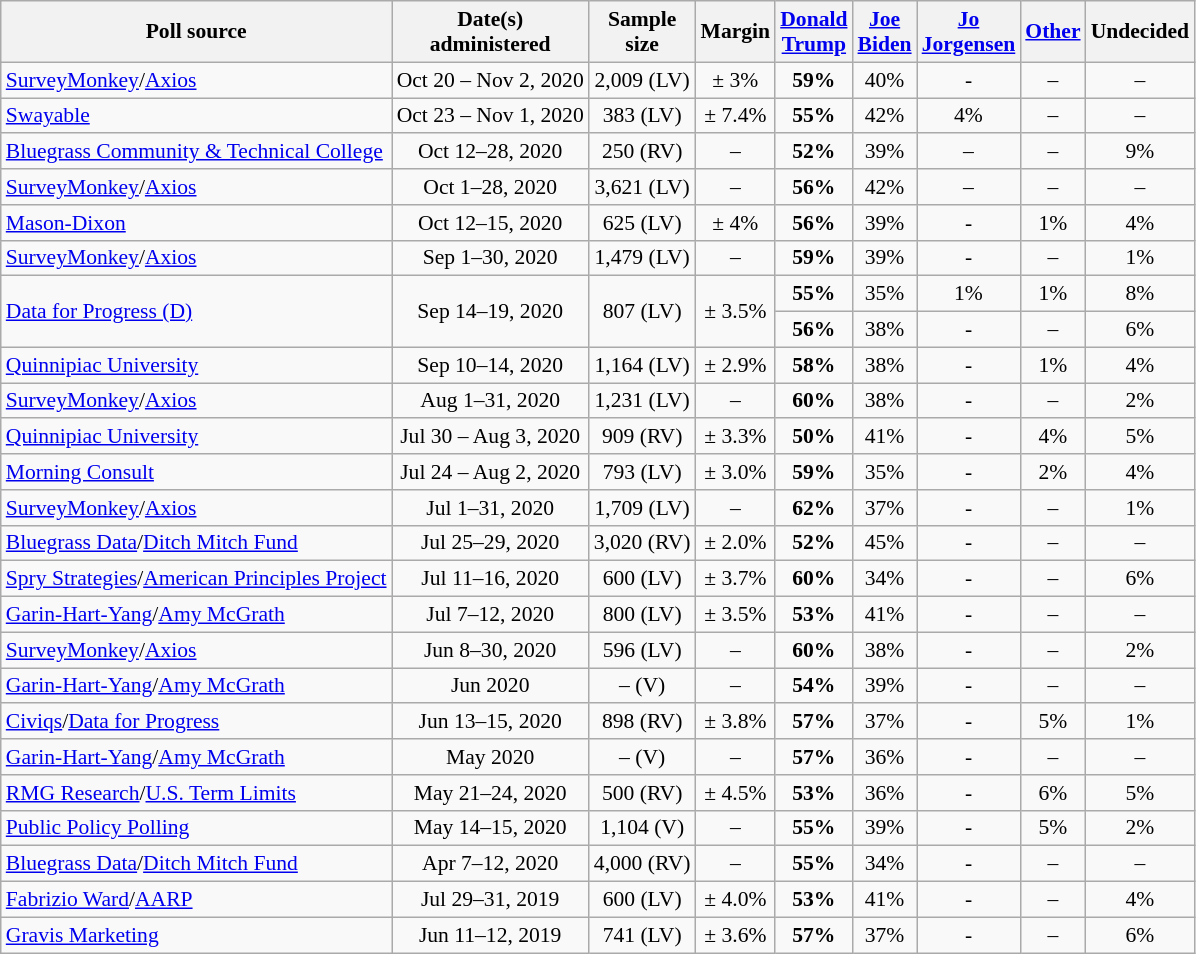<table class="wikitable sortable" style="text-align:center;font-size:90%;line-height:17px">
<tr>
<th>Poll source</th>
<th>Date(s)<br>administered</th>
<th>Sample<br>size</th>
<th>Margin<br></th>
<th class="unsortable"><a href='#'>Donald<br>Trump</a><br><small></small></th>
<th class="unsortable"><a href='#'>Joe<br>Biden</a><br><small></small></th>
<th class="unsortable"><a href='#'>Jo<br>Jorgensen</a><br><small></small></th>
<th class="unsortable"><a href='#'>Other</a></th>
<th class="unsortable">Undecided</th>
</tr>
<tr>
<td style="text-align:left;"><a href='#'>SurveyMonkey</a>/<a href='#'>Axios</a></td>
<td>Oct 20 – Nov 2, 2020</td>
<td>2,009 (LV)</td>
<td>± 3%</td>
<td><strong>59%</strong></td>
<td>40%</td>
<td>-</td>
<td>–</td>
<td>–</td>
</tr>
<tr>
<td style="text-align:left;"><a href='#'>Swayable</a></td>
<td>Oct 23 – Nov 1, 2020</td>
<td>383 (LV)</td>
<td>± 7.4%</td>
<td><strong>55%</strong></td>
<td>42%</td>
<td>4%</td>
<td>–</td>
<td>–</td>
</tr>
<tr>
<td style="text-align:left;"><a href='#'>Bluegrass Community & Technical College</a></td>
<td>Oct 12–28, 2020</td>
<td>250 (RV)</td>
<td>–</td>
<td><strong>52%</strong></td>
<td>39%</td>
<td>–</td>
<td>–</td>
<td>9%</td>
</tr>
<tr>
<td style="text-align:left;"><a href='#'>SurveyMonkey</a>/<a href='#'>Axios</a></td>
<td>Oct 1–28, 2020</td>
<td>3,621 (LV)</td>
<td>–</td>
<td><strong>56%</strong></td>
<td>42%</td>
<td>–</td>
<td>–</td>
<td>–</td>
</tr>
<tr>
<td style="text-align:left;"><a href='#'>Mason-Dixon</a></td>
<td>Oct 12–15, 2020</td>
<td>625 (LV)</td>
<td>± 4%</td>
<td><strong>56%</strong></td>
<td>39%</td>
<td>-</td>
<td>1%</td>
<td>4%</td>
</tr>
<tr>
<td style="text-align:left;"><a href='#'>SurveyMonkey</a>/<a href='#'>Axios</a></td>
<td>Sep 1–30, 2020</td>
<td>1,479 (LV)</td>
<td>–</td>
<td><strong>59%</strong></td>
<td>39%</td>
<td>-</td>
<td>–</td>
<td>1%</td>
</tr>
<tr>
<td rowspan=2 style="text-align:left;"><a href='#'>Data for Progress (D)</a></td>
<td rowspan=2>Sep 14–19, 2020</td>
<td rowspan=2>807 (LV)</td>
<td rowspan=2>± 3.5%</td>
<td><strong>55%</strong></td>
<td>35%</td>
<td>1%</td>
<td>1%</td>
<td>8%</td>
</tr>
<tr>
<td><strong>56%</strong></td>
<td>38%</td>
<td>-</td>
<td>–</td>
<td>6%</td>
</tr>
<tr>
<td style="text-align:left;"><a href='#'>Quinnipiac University</a></td>
<td>Sep 10–14, 2020</td>
<td>1,164 (LV)</td>
<td>± 2.9%</td>
<td><strong>58%</strong></td>
<td>38%</td>
<td>-</td>
<td>1%</td>
<td>4%</td>
</tr>
<tr>
<td style="text-align:left;"><a href='#'>SurveyMonkey</a>/<a href='#'>Axios</a></td>
<td>Aug 1–31, 2020</td>
<td>1,231 (LV)</td>
<td>–</td>
<td><strong>60%</strong></td>
<td>38%</td>
<td>-</td>
<td>–</td>
<td>2%</td>
</tr>
<tr>
<td style="text-align:left;"><a href='#'>Quinnipiac University</a></td>
<td>Jul 30 – Aug 3, 2020</td>
<td>909 (RV)</td>
<td>± 3.3%</td>
<td><strong>50%</strong></td>
<td>41%</td>
<td>-</td>
<td>4%</td>
<td>5%</td>
</tr>
<tr>
<td style="text-align:left;"><a href='#'>Morning Consult</a></td>
<td>Jul 24 – Aug 2, 2020</td>
<td>793 (LV)</td>
<td>± 3.0%</td>
<td><strong>59%</strong></td>
<td>35%</td>
<td>-</td>
<td>2%</td>
<td>4%</td>
</tr>
<tr>
<td style="text-align:left;"><a href='#'>SurveyMonkey</a>/<a href='#'>Axios</a></td>
<td>Jul 1–31, 2020</td>
<td>1,709 (LV)</td>
<td>–</td>
<td><strong>62%</strong></td>
<td>37%</td>
<td>-</td>
<td>–</td>
<td>1%</td>
</tr>
<tr>
<td style="text-align:left;"><a href='#'>Bluegrass Data</a>/<a href='#'>Ditch Mitch Fund</a></td>
<td>Jul 25–29, 2020</td>
<td>3,020 (RV)</td>
<td>± 2.0%</td>
<td><strong>52%</strong></td>
<td>45%</td>
<td>-</td>
<td>–</td>
<td>–</td>
</tr>
<tr>
<td style="text-align:left;"><a href='#'>Spry Strategies</a>/<a href='#'>American Principles Project</a></td>
<td>Jul 11–16, 2020</td>
<td>600 (LV)</td>
<td>± 3.7%</td>
<td><strong>60%</strong></td>
<td>34%</td>
<td>-</td>
<td>–</td>
<td>6%</td>
</tr>
<tr>
<td style="text-align:left;"><a href='#'>Garin-Hart-Yang</a>/<a href='#'>Amy McGrath</a></td>
<td>Jul 7–12, 2020</td>
<td>800 (LV)</td>
<td>± 3.5%</td>
<td><strong>53%</strong></td>
<td>41%</td>
<td>-</td>
<td>–</td>
<td>–</td>
</tr>
<tr>
<td style="text-align:left;"><a href='#'>SurveyMonkey</a>/<a href='#'>Axios</a></td>
<td>Jun 8–30, 2020</td>
<td>596 (LV)</td>
<td>–</td>
<td><strong>60%</strong></td>
<td>38%</td>
<td>-</td>
<td>–</td>
<td>2%</td>
</tr>
<tr>
<td style="text-align:left;"><a href='#'>Garin-Hart-Yang</a>/<a href='#'>Amy McGrath</a></td>
<td>Jun 2020</td>
<td>– (V)</td>
<td>–</td>
<td><strong>54%</strong></td>
<td>39%</td>
<td>-</td>
<td>–</td>
<td>–</td>
</tr>
<tr>
<td style="text-align:left;"><a href='#'>Civiqs</a>/<a href='#'>Data for Progress</a></td>
<td>Jun 13–15, 2020</td>
<td>898 (RV)</td>
<td>± 3.8%</td>
<td><strong>57%</strong></td>
<td>37%</td>
<td>-</td>
<td>5%</td>
<td>1%</td>
</tr>
<tr>
<td style="text-align:left;"><a href='#'>Garin-Hart-Yang</a>/<a href='#'>Amy McGrath</a></td>
<td>May 2020</td>
<td>– (V)</td>
<td>–</td>
<td><strong>57%</strong></td>
<td>36%</td>
<td>-</td>
<td>–</td>
<td>–</td>
</tr>
<tr>
<td style="text-align:left;"><a href='#'>RMG Research</a>/<a href='#'>U.S. Term Limits</a></td>
<td>May 21–24, 2020</td>
<td>500 (RV)</td>
<td>± 4.5%</td>
<td><strong>53%</strong></td>
<td>36%</td>
<td>-</td>
<td>6%</td>
<td>5%</td>
</tr>
<tr>
<td style="text-align:left;"><a href='#'>Public Policy Polling</a></td>
<td>May 14–15, 2020</td>
<td>1,104 (V)</td>
<td>–</td>
<td><strong>55%</strong></td>
<td>39%</td>
<td>-</td>
<td>5%</td>
<td>2%</td>
</tr>
<tr>
<td style="text-align:left;"><a href='#'>Bluegrass Data</a>/<a href='#'>Ditch Mitch Fund</a></td>
<td>Apr 7–12, 2020</td>
<td>4,000 (RV)</td>
<td>–</td>
<td><strong>55%</strong></td>
<td>34%</td>
<td>-</td>
<td>–</td>
<td>–</td>
</tr>
<tr>
<td style="text-align:left;"><a href='#'>Fabrizio Ward</a>/<a href='#'>AARP</a></td>
<td>Jul 29–31, 2019</td>
<td>600 (LV)</td>
<td>± 4.0%</td>
<td><strong>53%</strong></td>
<td>41%</td>
<td>-</td>
<td>–</td>
<td>4%</td>
</tr>
<tr>
<td style="text-align:left;"><a href='#'>Gravis Marketing</a></td>
<td>Jun 11–12, 2019</td>
<td>741 (LV)</td>
<td>± 3.6%</td>
<td><strong>57%</strong></td>
<td>37%</td>
<td>-</td>
<td>–</td>
<td>6%</td>
</tr>
</table>
